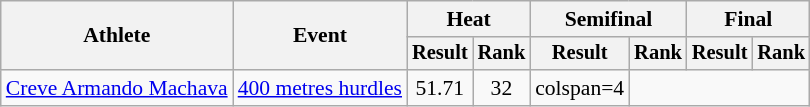<table class="wikitable" style="font-size:90%">
<tr>
<th rowspan="2">Athlete</th>
<th rowspan="2">Event</th>
<th colspan="2">Heat</th>
<th colspan="2">Semifinal</th>
<th colspan="2">Final</th>
</tr>
<tr style="font-size:95%">
<th>Result</th>
<th>Rank</th>
<th>Result</th>
<th>Rank</th>
<th>Result</th>
<th>Rank</th>
</tr>
<tr style=text-align:center>
<td style=text-align:left><a href='#'>Creve Armando Machava</a></td>
<td style=text-align:left><a href='#'>400 metres hurdles</a></td>
<td>51.71</td>
<td>32</td>
<td>colspan=4 </td>
</tr>
</table>
